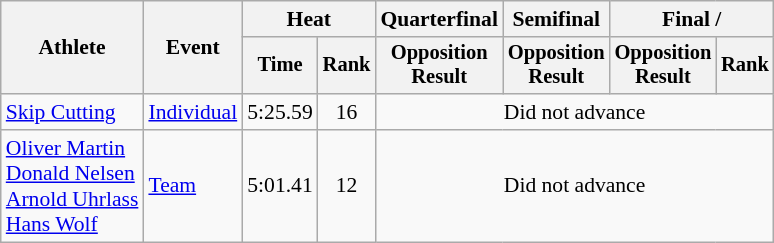<table class=wikitable style=font-size:90%;text-align:center>
<tr>
<th rowspan=2>Athlete</th>
<th rowspan=2>Event</th>
<th colspan=2>Heat</th>
<th>Quarterfinal</th>
<th>Semifinal</th>
<th colspan=2>Final / </th>
</tr>
<tr style=font-size:95%>
<th>Time</th>
<th>Rank</th>
<th>Opposition<br>Result</th>
<th>Opposition<br>Result</th>
<th>Opposition<br>Result</th>
<th>Rank</th>
</tr>
<tr>
<td align=left><a href='#'>Skip Cutting</a></td>
<td align=left><a href='#'>Individual</a></td>
<td>5:25.59</td>
<td>16</td>
<td colspan=4>Did not advance</td>
</tr>
<tr>
<td align=left><a href='#'>Oliver Martin</a><br><a href='#'>Donald Nelsen</a><br><a href='#'>Arnold Uhrlass</a><br><a href='#'>Hans Wolf</a></td>
<td align=left><a href='#'>Team</a></td>
<td>5:01.41</td>
<td>12</td>
<td colspan=4>Did not advance</td>
</tr>
</table>
